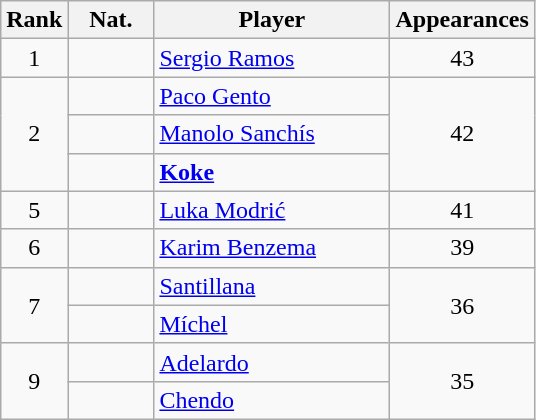<table class="wikitable sortable collapsible" style="text-align: center">
<tr>
<th>Rank</th>
<th width=50>Nat.</th>
<th width=150>Player</th>
<th width=70>Appearances</th>
</tr>
<tr>
<td>1</td>
<td></td>
<td align=left><a href='#'>Sergio Ramos</a></td>
<td>43</td>
</tr>
<tr>
<td rowspan="3">2</td>
<td></td>
<td align="left"><a href='#'>Paco Gento</a></td>
<td rowspan="3">42</td>
</tr>
<tr>
<td></td>
<td align=left><a href='#'>Manolo Sanchís</a></td>
</tr>
<tr>
<td></td>
<td align=left><strong><a href='#'>Koke</a></strong></td>
</tr>
<tr>
<td>5</td>
<td></td>
<td align=left><a href='#'>Luka Modrić</a></td>
<td>41</td>
</tr>
<tr>
<td>6</td>
<td></td>
<td align=left><a href='#'>Karim Benzema</a></td>
<td>39</td>
</tr>
<tr>
<td rowspan="2">7</td>
<td></td>
<td align="left"><a href='#'>Santillana</a></td>
<td rowspan="2">36</td>
</tr>
<tr>
<td></td>
<td align=left><a href='#'>Míchel</a></td>
</tr>
<tr>
<td rowspan="2">9</td>
<td></td>
<td align="left"><a href='#'>Adelardo</a></td>
<td rowspan="2">35</td>
</tr>
<tr>
<td></td>
<td align=left><a href='#'>Chendo</a></td>
</tr>
</table>
